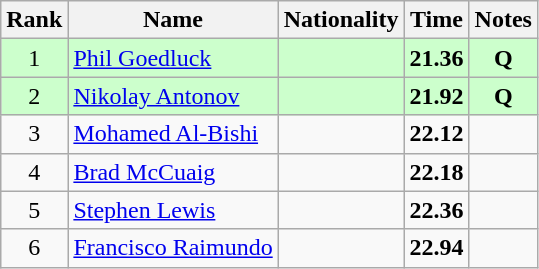<table class="wikitable sortable" style="text-align:center">
<tr>
<th>Rank</th>
<th>Name</th>
<th>Nationality</th>
<th>Time</th>
<th>Notes</th>
</tr>
<tr bgcolor=ccffcc>
<td>1</td>
<td align=left><a href='#'>Phil Goedluck</a></td>
<td align=left></td>
<td><strong>21.36</strong></td>
<td><strong>Q</strong></td>
</tr>
<tr bgcolor=ccffcc>
<td>2</td>
<td align=left><a href='#'>Nikolay Antonov</a></td>
<td align=left></td>
<td><strong>21.92</strong></td>
<td><strong>Q</strong></td>
</tr>
<tr>
<td>3</td>
<td align=left><a href='#'>Mohamed Al-Bishi</a></td>
<td align=left></td>
<td><strong>22.12</strong></td>
<td></td>
</tr>
<tr>
<td>4</td>
<td align=left><a href='#'>Brad McCuaig</a></td>
<td align=left></td>
<td><strong>22.18</strong></td>
<td></td>
</tr>
<tr>
<td>5</td>
<td align=left><a href='#'>Stephen Lewis</a></td>
<td align=left></td>
<td><strong>22.36</strong></td>
<td></td>
</tr>
<tr>
<td>6</td>
<td align=left><a href='#'>Francisco Raimundo</a></td>
<td align=left></td>
<td><strong>22.94</strong></td>
<td></td>
</tr>
</table>
